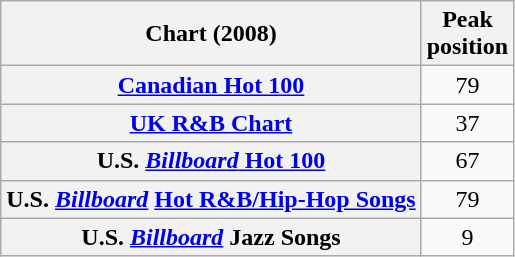<table class="wikitable sortable plainrowheaders" style="text-align:center">
<tr>
<th scope="col">Chart (2008)</th>
<th scope="col">Peak<br>position</th>
</tr>
<tr>
<th scope="row"><a href='#'>Canadian Hot 100</a></th>
<td>79</td>
</tr>
<tr>
<th scope="row"><a href='#'>UK R&B Chart</a></th>
<td>37</td>
</tr>
<tr>
<th scope="row">U.S. <a href='#'><em>Billboard</em> Hot 100</a></th>
<td>67</td>
</tr>
<tr>
<th scope="row">U.S. <em><a href='#'>Billboard</a></em> <a href='#'>Hot R&B/Hip-Hop Songs</a></th>
<td>79</td>
</tr>
<tr>
<th scope="row">U.S. <em><a href='#'>Billboard</a></em> Jazz Songs</th>
<td>9</td>
</tr>
</table>
